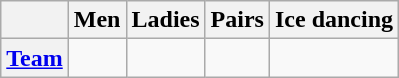<table class="wikitable">
<tr>
<th></th>
<th>Men</th>
<th>Ladies</th>
<th>Pairs</th>
<th>Ice dancing</th>
</tr>
<tr>
<th><a href='#'>Team</a></th>
<td></td>
<td></td>
<td></td>
<td></td>
</tr>
</table>
